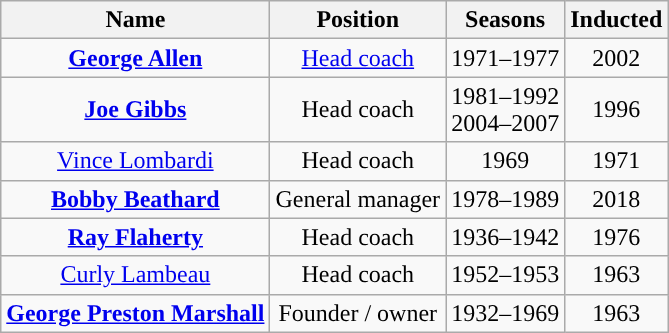<table class="wikitable" style="text-align:center">
<tr>
<th>Name</th>
<th>Position</th>
<th>Seasons</th>
<th>Inducted</th>
</tr>
<tr>
<td><strong><a href='#'>George Allen</a></strong></td>
<td><a href='#'>Head coach</a></td>
<td>1971–1977</td>
<td>2002</td>
</tr>
<tr>
<td><strong><a href='#'>Joe Gibbs</a></strong></td>
<td>Head coach</td>
<td>1981–1992<br>2004–2007</td>
<td>1996</td>
</tr>
<tr>
<td><a href='#'>Vince Lombardi</a></td>
<td>Head coach</td>
<td>1969</td>
<td>1971</td>
</tr>
<tr>
<td><strong><a href='#'>Bobby Beathard</a></strong></td>
<td>General manager</td>
<td>1978–1989</td>
<td>2018</td>
</tr>
<tr>
<td><strong><a href='#'>Ray Flaherty</a></strong></td>
<td>Head coach</td>
<td>1936–1942</td>
<td>1976</td>
</tr>
<tr>
<td><a href='#'>Curly Lambeau</a></td>
<td>Head coach</td>
<td>1952–1953</td>
<td>1963</td>
</tr>
<tr>
<td><strong><a href='#'>George Preston Marshall</a></strong></td>
<td>Founder / owner</td>
<td>1932–1969</td>
<td>1963</td>
</tr>
</table>
